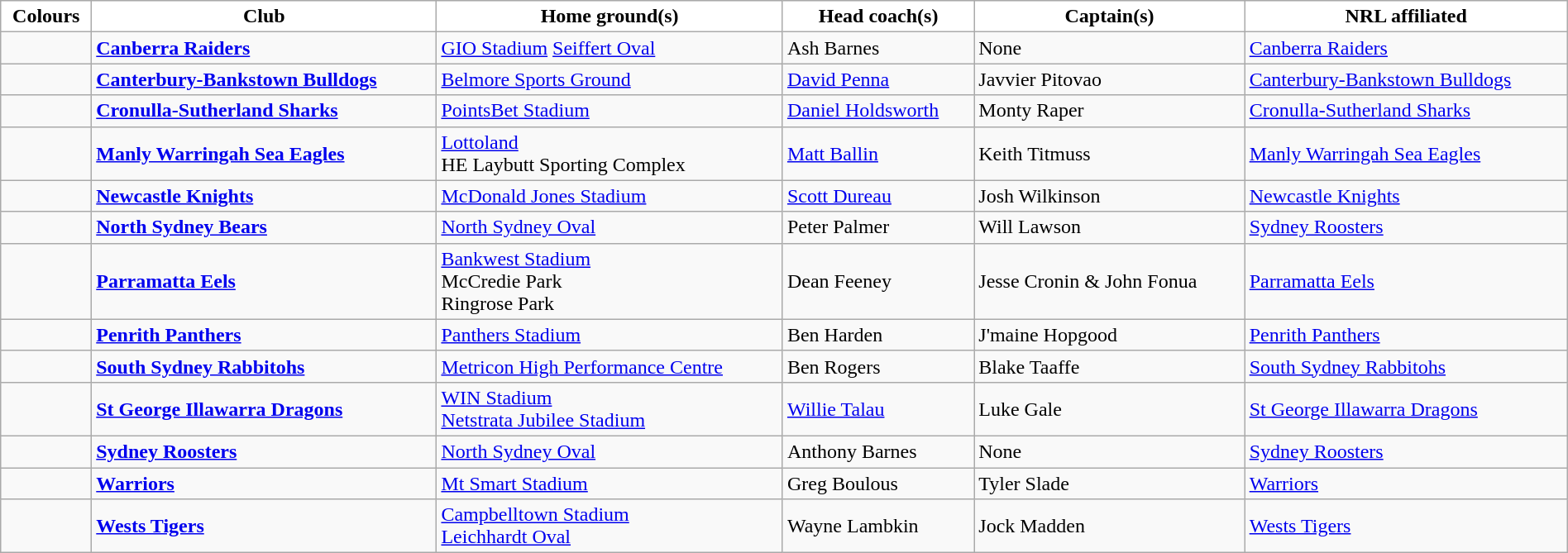<table class="wikitable" style="width:100%; text-align:left">
<tr>
<th style="background:white">Colours</th>
<th style="background:white">Club</th>
<th style="background:white">Home ground(s)</th>
<th style="background:white">Head coach(s)</th>
<th style="background:white">Captain(s)</th>
<th style="background:white">NRL affiliated</th>
</tr>
<tr>
<td></td>
<td><strong><a href='#'>Canberra Raiders</a></strong></td>
<td><a href='#'>GIO Stadium</a> <a href='#'>Seiffert Oval</a></td>
<td>Ash Barnes</td>
<td>None</td>
<td><a href='#'>Canberra Raiders</a></td>
</tr>
<tr>
<td></td>
<td><strong><a href='#'>Canterbury-Bankstown Bulldogs</a></strong></td>
<td><a href='#'>Belmore Sports Ground</a></td>
<td><a href='#'>David Penna</a></td>
<td>Javvier Pitovao</td>
<td><a href='#'>Canterbury-Bankstown Bulldogs</a></td>
</tr>
<tr>
<td></td>
<td><strong><a href='#'>Cronulla-Sutherland Sharks</a></strong></td>
<td><a href='#'>PointsBet Stadium</a></td>
<td><a href='#'>Daniel Holdsworth</a></td>
<td>Monty Raper</td>
<td><a href='#'>Cronulla-Sutherland Sharks</a></td>
</tr>
<tr>
<td></td>
<td><strong><a href='#'>Manly Warringah Sea Eagles</a></strong></td>
<td><a href='#'>Lottoland</a><br>HE Laybutt Sporting Complex</td>
<td><a href='#'>Matt Ballin</a></td>
<td>Keith Titmuss</td>
<td><a href='#'>Manly Warringah Sea Eagles</a></td>
</tr>
<tr>
<td></td>
<td><strong><a href='#'>Newcastle Knights</a></strong></td>
<td><a href='#'>McDonald Jones Stadium</a></td>
<td><a href='#'>Scott Dureau</a></td>
<td>Josh Wilkinson</td>
<td><a href='#'>Newcastle Knights</a></td>
</tr>
<tr>
<td></td>
<td><strong><a href='#'>North Sydney Bears</a></strong></td>
<td><a href='#'>North Sydney Oval</a></td>
<td>Peter Palmer</td>
<td>Will Lawson</td>
<td><a href='#'>Sydney Roosters</a></td>
</tr>
<tr>
<td></td>
<td><strong><a href='#'>Parramatta Eels</a></strong></td>
<td><a href='#'>Bankwest Stadium</a><br>McCredie Park<br>Ringrose Park</td>
<td>Dean Feeney</td>
<td>Jesse Cronin & John Fonua</td>
<td><a href='#'>Parramatta Eels</a></td>
</tr>
<tr>
<td></td>
<td><strong><a href='#'>Penrith Panthers</a></strong></td>
<td><a href='#'>Panthers Stadium</a></td>
<td>Ben Harden</td>
<td>J'maine Hopgood</td>
<td><a href='#'>Penrith Panthers</a></td>
</tr>
<tr>
<td></td>
<td><strong><a href='#'>South Sydney Rabbitohs</a></strong></td>
<td><a href='#'>Metricon High Performance Centre</a></td>
<td>Ben Rogers</td>
<td>Blake Taaffe</td>
<td><a href='#'>South Sydney Rabbitohs</a></td>
</tr>
<tr>
<td></td>
<td><strong><a href='#'>St George Illawarra Dragons</a></strong></td>
<td><a href='#'>WIN Stadium</a><br><a href='#'>Netstrata Jubilee Stadium</a></td>
<td><a href='#'>Willie Talau</a></td>
<td>Luke Gale</td>
<td><a href='#'>St George Illawarra Dragons</a></td>
</tr>
<tr>
<td></td>
<td><strong><a href='#'>Sydney Roosters</a></strong></td>
<td><a href='#'>North Sydney Oval</a></td>
<td>Anthony Barnes</td>
<td>None</td>
<td><a href='#'>Sydney Roosters</a></td>
</tr>
<tr>
<td></td>
<td><strong><a href='#'>Warriors</a></strong></td>
<td><a href='#'>Mt Smart Stadium</a></td>
<td>Greg Boulous</td>
<td>Tyler Slade</td>
<td><a href='#'>Warriors</a></td>
</tr>
<tr>
<td></td>
<td><strong><a href='#'>Wests Tigers</a></strong></td>
<td><a href='#'>Campbelltown Stadium</a><br><a href='#'>Leichhardt Oval</a></td>
<td>Wayne Lambkin</td>
<td>Jock Madden</td>
<td><a href='#'>Wests Tigers</a></td>
</tr>
</table>
